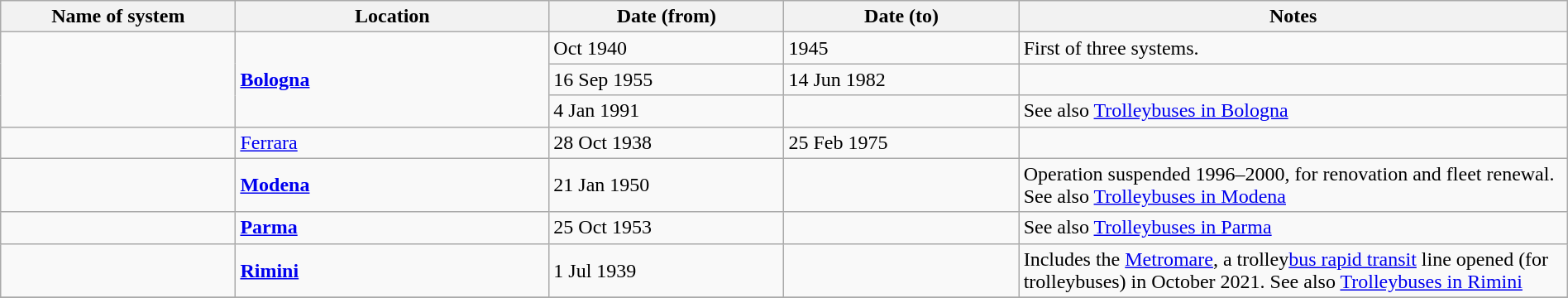<table class="wikitable" width=100%>
<tr>
<th width=15%>Name of system</th>
<th width=20%>Location</th>
<th width=15%>Date (from)</th>
<th width=15%>Date (to)</th>
<th width=35%>Notes</th>
</tr>
<tr>
<td rowspan=3> </td>
<td rowspan=3><strong><a href='#'>Bologna</a></strong></td>
<td>Oct 1940</td>
<td>1945</td>
<td>First of three systems.</td>
</tr>
<tr>
<td>16 Sep 1955</td>
<td>14 Jun 1982</td>
<td> </td>
</tr>
<tr>
<td>4 Jan 1991</td>
<td> </td>
<td>See also <a href='#'>Trolleybuses in Bologna</a></td>
</tr>
<tr>
<td> </td>
<td><a href='#'>Ferrara</a></td>
<td>28 Oct 1938</td>
<td>25 Feb 1975</td>
<td> </td>
</tr>
<tr>
<td> </td>
<td><strong><a href='#'>Modena</a></strong></td>
<td>21 Jan 1950</td>
<td> </td>
<td>Operation suspended 1996–2000, for renovation and fleet renewal. See also <a href='#'>Trolleybuses in Modena</a></td>
</tr>
<tr>
<td> </td>
<td><strong><a href='#'>Parma</a></strong></td>
<td>25 Oct 1953</td>
<td> </td>
<td>See also <a href='#'>Trolleybuses in Parma</a></td>
</tr>
<tr>
<td> </td>
<td><strong><a href='#'>Rimini</a></strong></td>
<td>1 Jul 1939</td>
<td> </td>
<td>Includes the <a href='#'>Metromare</a>, a trolley<a href='#'>bus rapid transit</a> line opened (for trolleybuses) in October 2021. See also <a href='#'>Trolleybuses in Rimini</a></td>
</tr>
<tr>
</tr>
</table>
